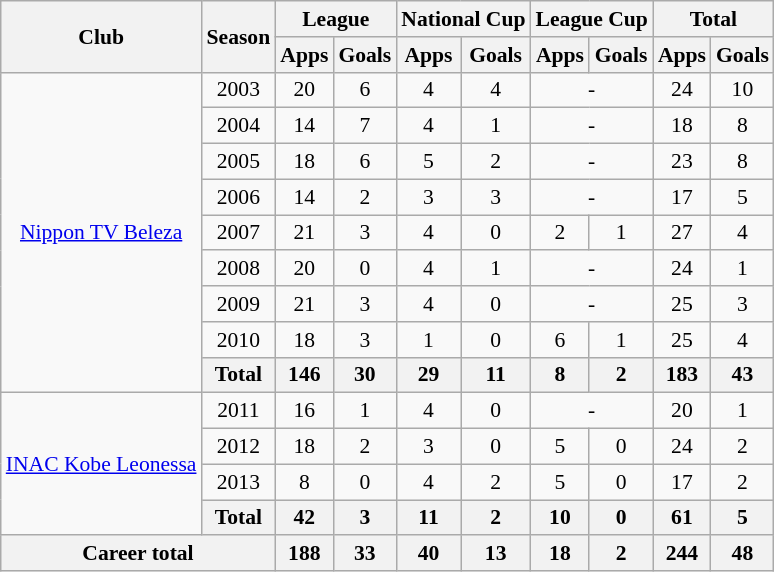<table class="wikitable" style="font-size:90%; text-align:center;">
<tr>
<th rowspan="2">Club</th>
<th rowspan="2">Season</th>
<th colspan="2">League</th>
<th colspan="2">National Cup</th>
<th colspan="2">League Cup</th>
<th colspan="2">Total</th>
</tr>
<tr>
<th>Apps</th>
<th>Goals</th>
<th>Apps</th>
<th>Goals</th>
<th>Apps</th>
<th>Goals</th>
<th>Apps</th>
<th>Goals</th>
</tr>
<tr>
<td rowspan="9"><a href='#'>Nippon TV Beleza</a></td>
<td>2003</td>
<td>20</td>
<td>6</td>
<td>4</td>
<td>4</td>
<td colspan="2">-</td>
<td>24</td>
<td>10</td>
</tr>
<tr>
<td>2004</td>
<td>14</td>
<td>7</td>
<td>4</td>
<td>1</td>
<td colspan="2">-</td>
<td>18</td>
<td>8</td>
</tr>
<tr>
<td>2005</td>
<td>18</td>
<td>6</td>
<td>5</td>
<td>2</td>
<td colspan="2">-</td>
<td>23</td>
<td>8</td>
</tr>
<tr>
<td>2006</td>
<td>14</td>
<td>2</td>
<td>3</td>
<td>3</td>
<td colspan="2">-</td>
<td>17</td>
<td>5</td>
</tr>
<tr>
<td>2007</td>
<td>21</td>
<td>3</td>
<td>4</td>
<td>0</td>
<td>2</td>
<td>1</td>
<td>27</td>
<td>4</td>
</tr>
<tr>
<td>2008</td>
<td>20</td>
<td>0</td>
<td>4</td>
<td>1</td>
<td colspan="2">-</td>
<td>24</td>
<td>1</td>
</tr>
<tr>
<td>2009</td>
<td>21</td>
<td>3</td>
<td>4</td>
<td>0</td>
<td colspan="2">-</td>
<td>25</td>
<td>3</td>
</tr>
<tr>
<td>2010</td>
<td>18</td>
<td>3</td>
<td>1</td>
<td>0</td>
<td>6</td>
<td>1</td>
<td>25</td>
<td>4</td>
</tr>
<tr>
<th colspan="1">Total</th>
<th>146</th>
<th>30</th>
<th>29</th>
<th>11</th>
<th>8</th>
<th>2</th>
<th>183</th>
<th>43</th>
</tr>
<tr>
<td rowspan="4"><a href='#'>INAC Kobe Leonessa</a></td>
<td>2011</td>
<td>16</td>
<td>1</td>
<td>4</td>
<td>0</td>
<td colspan="2">-</td>
<td>20</td>
<td>1</td>
</tr>
<tr>
<td>2012</td>
<td>18</td>
<td>2</td>
<td>3</td>
<td>0</td>
<td>5</td>
<td>0</td>
<td>24</td>
<td>2</td>
</tr>
<tr>
<td>2013</td>
<td>8</td>
<td>0</td>
<td>4</td>
<td>2</td>
<td>5</td>
<td>0</td>
<td>17</td>
<td>2</td>
</tr>
<tr>
<th colspan="1">Total</th>
<th>42</th>
<th>3</th>
<th>11</th>
<th>2</th>
<th>10</th>
<th>0</th>
<th>61</th>
<th>5</th>
</tr>
<tr>
<th colspan="2">Career total</th>
<th>188</th>
<th>33</th>
<th>40</th>
<th>13</th>
<th>18</th>
<th>2</th>
<th>244</th>
<th>48</th>
</tr>
</table>
